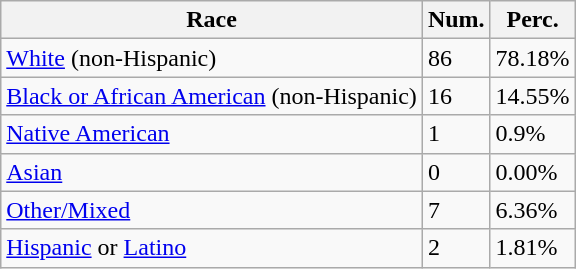<table class="wikitable">
<tr>
<th>Race</th>
<th>Num.</th>
<th>Perc.</th>
</tr>
<tr>
<td><a href='#'>White</a> (non-Hispanic)</td>
<td>86</td>
<td>78.18%</td>
</tr>
<tr>
<td><a href='#'>Black or African American</a> (non-Hispanic)</td>
<td>16</td>
<td>14.55%</td>
</tr>
<tr>
<td><a href='#'>Native American</a></td>
<td>1</td>
<td>0.9%</td>
</tr>
<tr>
<td><a href='#'>Asian</a></td>
<td>0</td>
<td>0.00%</td>
</tr>
<tr>
<td><a href='#'>Other/Mixed</a></td>
<td>7</td>
<td>6.36%</td>
</tr>
<tr>
<td><a href='#'>Hispanic</a> or <a href='#'>Latino</a></td>
<td>2</td>
<td>1.81%</td>
</tr>
</table>
